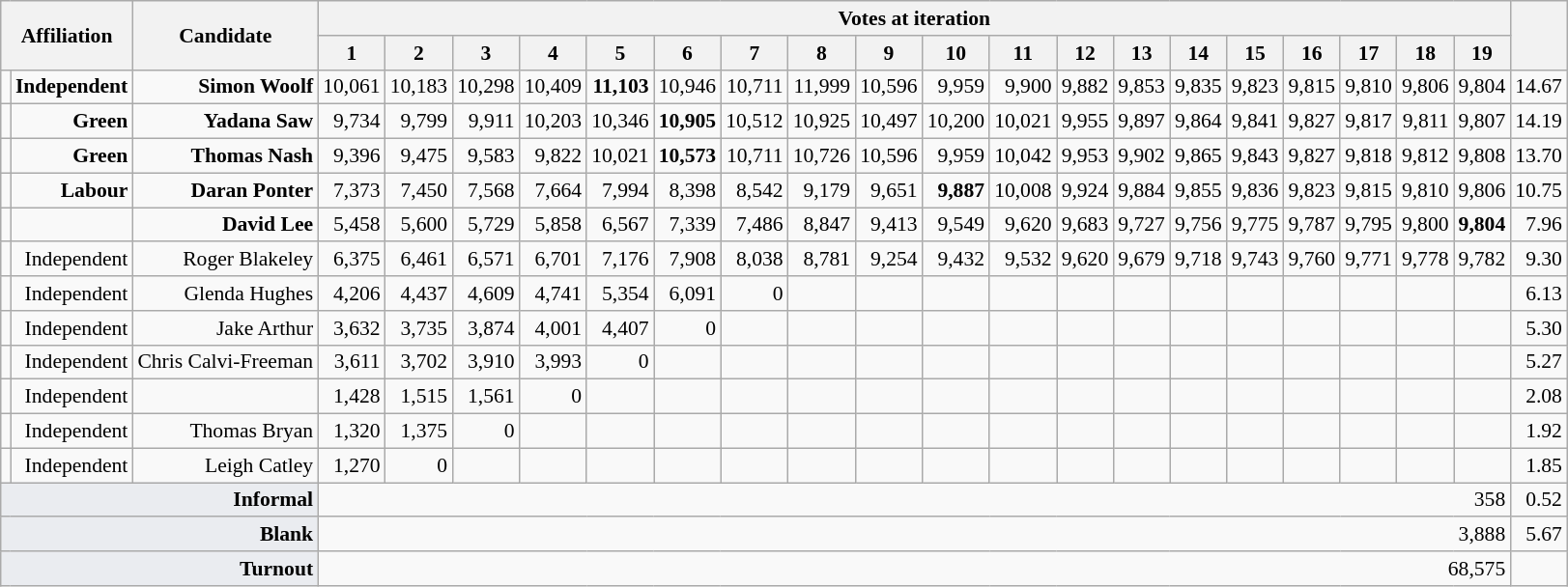<table class="wikitable col1left col2left" style="font-size:90%; text-align:right;">
<tr>
<th rowspan="2" colspan="2">Affiliation</th>
<th rowspan="2">Candidate</th>
<th colspan="19">Votes at iteration</th>
<th rowspan="2"></th>
</tr>
<tr>
<th>1</th>
<th>2</th>
<th>3</th>
<th>4</th>
<th>5</th>
<th>6</th>
<th>7</th>
<th>8</th>
<th>9</th>
<th>10</th>
<th>11</th>
<th>12</th>
<th>13</th>
<th>14</th>
<th>15</th>
<th>16</th>
<th>17</th>
<th>18</th>
<th>19</th>
</tr>
<tr>
<td></td>
<td><strong>Independent</strong></td>
<td><strong>Simon Woolf</strong></td>
<td>10,061</td>
<td>10,183</td>
<td>10,298</td>
<td>10,409</td>
<td><strong>11,103</strong></td>
<td>10,946</td>
<td>10,711</td>
<td>11,999</td>
<td>10,596</td>
<td>9,959</td>
<td>9,900</td>
<td>9,882</td>
<td>9,853</td>
<td>9,835</td>
<td>9,823</td>
<td>9,815</td>
<td>9,810</td>
<td>9,806</td>
<td>9,804</td>
<td>14.67</td>
</tr>
<tr>
<td></td>
<td><strong>Green</strong></td>
<td><strong>Yadana Saw</strong></td>
<td>9,734</td>
<td>9,799</td>
<td>9,911</td>
<td>10,203</td>
<td>10,346</td>
<td><strong>10,905</strong></td>
<td>10,512</td>
<td>10,925</td>
<td>10,497</td>
<td>10,200</td>
<td>10,021</td>
<td>9,955</td>
<td>9,897</td>
<td>9,864</td>
<td>9,841</td>
<td>9,827</td>
<td>9,817</td>
<td>9,811</td>
<td>9,807</td>
<td>14.19</td>
</tr>
<tr>
<td></td>
<td><strong>Green</strong></td>
<td><strong>Thomas Nash</strong></td>
<td>9,396</td>
<td>9,475</td>
<td>9,583</td>
<td>9,822</td>
<td>10,021</td>
<td><strong>10,573</strong></td>
<td>10,711</td>
<td>10,726</td>
<td>10,596</td>
<td>9,959</td>
<td>10,042</td>
<td>9,953</td>
<td>9,902</td>
<td>9,865</td>
<td>9,843</td>
<td>9,827</td>
<td>9,818</td>
<td>9,812</td>
<td>9,808</td>
<td>13.70</td>
</tr>
<tr>
<td></td>
<td><strong>Labour</strong></td>
<td><strong>Daran Ponter</strong></td>
<td>7,373</td>
<td>7,450</td>
<td>7,568</td>
<td>7,664</td>
<td>7,994</td>
<td>8,398</td>
<td>8,542</td>
<td>9,179</td>
<td>9,651</td>
<td><strong>9,887</strong></td>
<td>10,008</td>
<td>9,924</td>
<td>9,884</td>
<td>9,855</td>
<td>9,836</td>
<td>9,823</td>
<td>9,815</td>
<td>9,810</td>
<td>9,806</td>
<td>10.75</td>
</tr>
<tr>
<td></td>
<td></td>
<td><strong>David Lee</strong></td>
<td>5,458</td>
<td>5,600</td>
<td>5,729</td>
<td>5,858</td>
<td>6,567</td>
<td>7,339</td>
<td>7,486</td>
<td>8,847</td>
<td>9,413</td>
<td>9,549</td>
<td>9,620</td>
<td>9,683</td>
<td>9,727</td>
<td>9,756</td>
<td>9,775</td>
<td>9,787</td>
<td>9,795</td>
<td>9,800</td>
<td><strong>9,804</strong></td>
<td>7.96</td>
</tr>
<tr>
<td></td>
<td>Independent</td>
<td>Roger Blakeley</td>
<td>6,375</td>
<td>6,461</td>
<td>6,571</td>
<td>6,701</td>
<td>7,176</td>
<td>7,908</td>
<td>8,038</td>
<td>8,781</td>
<td>9,254</td>
<td>9,432</td>
<td>9,532</td>
<td>9,620</td>
<td>9,679</td>
<td>9,718</td>
<td>9,743</td>
<td>9,760</td>
<td>9,771</td>
<td>9,778</td>
<td>9,782</td>
<td>9.30</td>
</tr>
<tr>
<td></td>
<td>Independent</td>
<td>Glenda Hughes</td>
<td>4,206</td>
<td>4,437</td>
<td>4,609</td>
<td>4,741</td>
<td>5,354</td>
<td>6,091</td>
<td>0</td>
<td></td>
<td></td>
<td></td>
<td></td>
<td></td>
<td></td>
<td></td>
<td></td>
<td></td>
<td></td>
<td></td>
<td></td>
<td>6.13</td>
</tr>
<tr>
<td></td>
<td>Independent</td>
<td>Jake Arthur</td>
<td>3,632</td>
<td>3,735</td>
<td>3,874</td>
<td>4,001</td>
<td>4,407</td>
<td>0</td>
<td></td>
<td></td>
<td></td>
<td></td>
<td></td>
<td></td>
<td></td>
<td></td>
<td></td>
<td></td>
<td></td>
<td></td>
<td></td>
<td>5.30</td>
</tr>
<tr>
<td></td>
<td>Independent</td>
<td>Chris Calvi-Freeman</td>
<td>3,611</td>
<td>3,702</td>
<td>3,910</td>
<td>3,993</td>
<td>0</td>
<td></td>
<td></td>
<td></td>
<td></td>
<td></td>
<td></td>
<td></td>
<td></td>
<td></td>
<td></td>
<td></td>
<td></td>
<td></td>
<td></td>
<td>5.27</td>
</tr>
<tr>
<td></td>
<td>Independent</td>
<td></td>
<td>1,428</td>
<td>1,515</td>
<td>1,561</td>
<td>0</td>
<td></td>
<td></td>
<td></td>
<td></td>
<td></td>
<td></td>
<td></td>
<td></td>
<td></td>
<td></td>
<td></td>
<td></td>
<td></td>
<td></td>
<td></td>
<td>2.08</td>
</tr>
<tr>
<td></td>
<td>Independent</td>
<td>Thomas Bryan</td>
<td>1,320</td>
<td>1,375</td>
<td>0</td>
<td></td>
<td></td>
<td></td>
<td></td>
<td></td>
<td></td>
<td></td>
<td></td>
<td></td>
<td></td>
<td></td>
<td></td>
<td></td>
<td></td>
<td></td>
<td></td>
<td>1.92</td>
</tr>
<tr>
<td></td>
<td>Independent</td>
<td>Leigh Catley</td>
<td>1,270</td>
<td>0</td>
<td></td>
<td></td>
<td></td>
<td></td>
<td></td>
<td></td>
<td></td>
<td></td>
<td></td>
<td></td>
<td></td>
<td></td>
<td></td>
<td></td>
<td></td>
<td></td>
<td></td>
<td>1.85</td>
</tr>
<tr>
<td colspan="3" style="text-align:right; background-color:#eaecf0""><strong>Informal</strong></td>
<td colspan="19" style="text-align:right">358</td>
<td>0.52</td>
</tr>
<tr>
<td colspan="3" style="text-align:right; background-color:#eaecf0""><strong>Blank</strong></td>
<td colspan="19" style="text-align:right">3,888</td>
<td>5.67</td>
</tr>
<tr>
<td colspan="3" style="text-align:right; background-color:#eaecf0"><strong>Turnout</strong></td>
<td colspan="19" style="text-align:right">68,575</td>
<td></td>
</tr>
</table>
